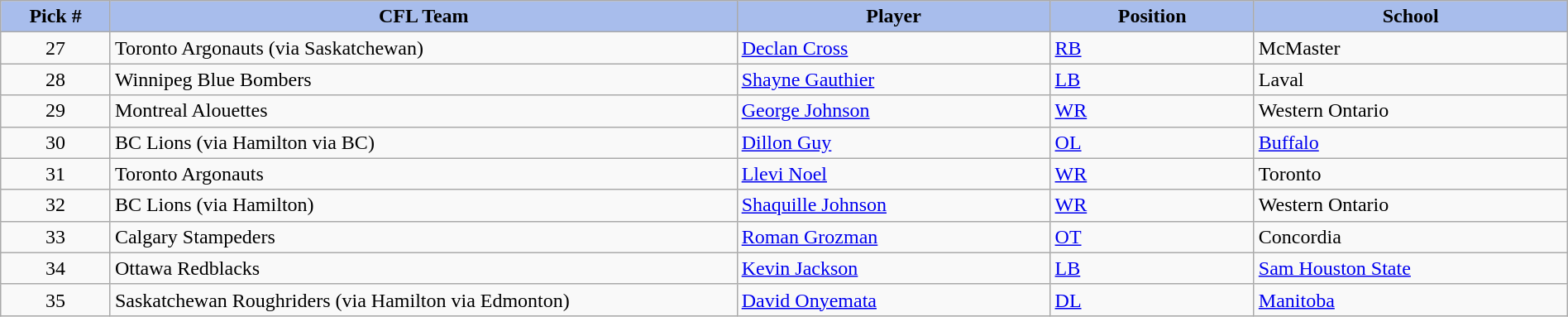<table class="wikitable" style="width: 100%">
<tr>
<th style="background:#A8BDEC;" width=7%>Pick #</th>
<th width=40% style="background:#A8BDEC;">CFL Team</th>
<th width=20% style="background:#A8BDEC;">Player</th>
<th width=13% style="background:#A8BDEC;">Position</th>
<th width=20% style="background:#A8BDEC;">School</th>
</tr>
<tr>
<td align=center>27</td>
<td>Toronto Argonauts (via Saskatchewan)</td>
<td><a href='#'>Declan Cross</a></td>
<td><a href='#'>RB</a></td>
<td>McMaster</td>
</tr>
<tr>
<td align=center>28</td>
<td>Winnipeg Blue Bombers</td>
<td><a href='#'>Shayne Gauthier</a></td>
<td><a href='#'>LB</a></td>
<td>Laval</td>
</tr>
<tr>
<td align=center>29</td>
<td>Montreal Alouettes</td>
<td><a href='#'>George Johnson</a></td>
<td><a href='#'>WR</a></td>
<td>Western Ontario</td>
</tr>
<tr>
<td align=center>30</td>
<td>BC Lions (via Hamilton via BC)</td>
<td><a href='#'>Dillon Guy</a></td>
<td><a href='#'>OL</a></td>
<td><a href='#'>Buffalo</a></td>
</tr>
<tr>
<td align=center>31</td>
<td>Toronto Argonauts</td>
<td><a href='#'>Llevi Noel</a></td>
<td><a href='#'>WR</a></td>
<td>Toronto</td>
</tr>
<tr>
<td align=center>32</td>
<td>BC Lions (via Hamilton)</td>
<td><a href='#'>Shaquille Johnson</a></td>
<td><a href='#'>WR</a></td>
<td>Western Ontario</td>
</tr>
<tr>
<td align=center>33</td>
<td>Calgary Stampeders</td>
<td><a href='#'>Roman Grozman</a></td>
<td><a href='#'>OT</a></td>
<td>Concordia</td>
</tr>
<tr>
<td align=center>34</td>
<td>Ottawa Redblacks</td>
<td><a href='#'>Kevin Jackson</a></td>
<td><a href='#'>LB</a></td>
<td><a href='#'>Sam Houston State</a></td>
</tr>
<tr>
<td align=center>35</td>
<td>Saskatchewan Roughriders (via Hamilton via Edmonton)</td>
<td><a href='#'>David Onyemata</a></td>
<td><a href='#'>DL</a></td>
<td><a href='#'>Manitoba</a></td>
</tr>
</table>
